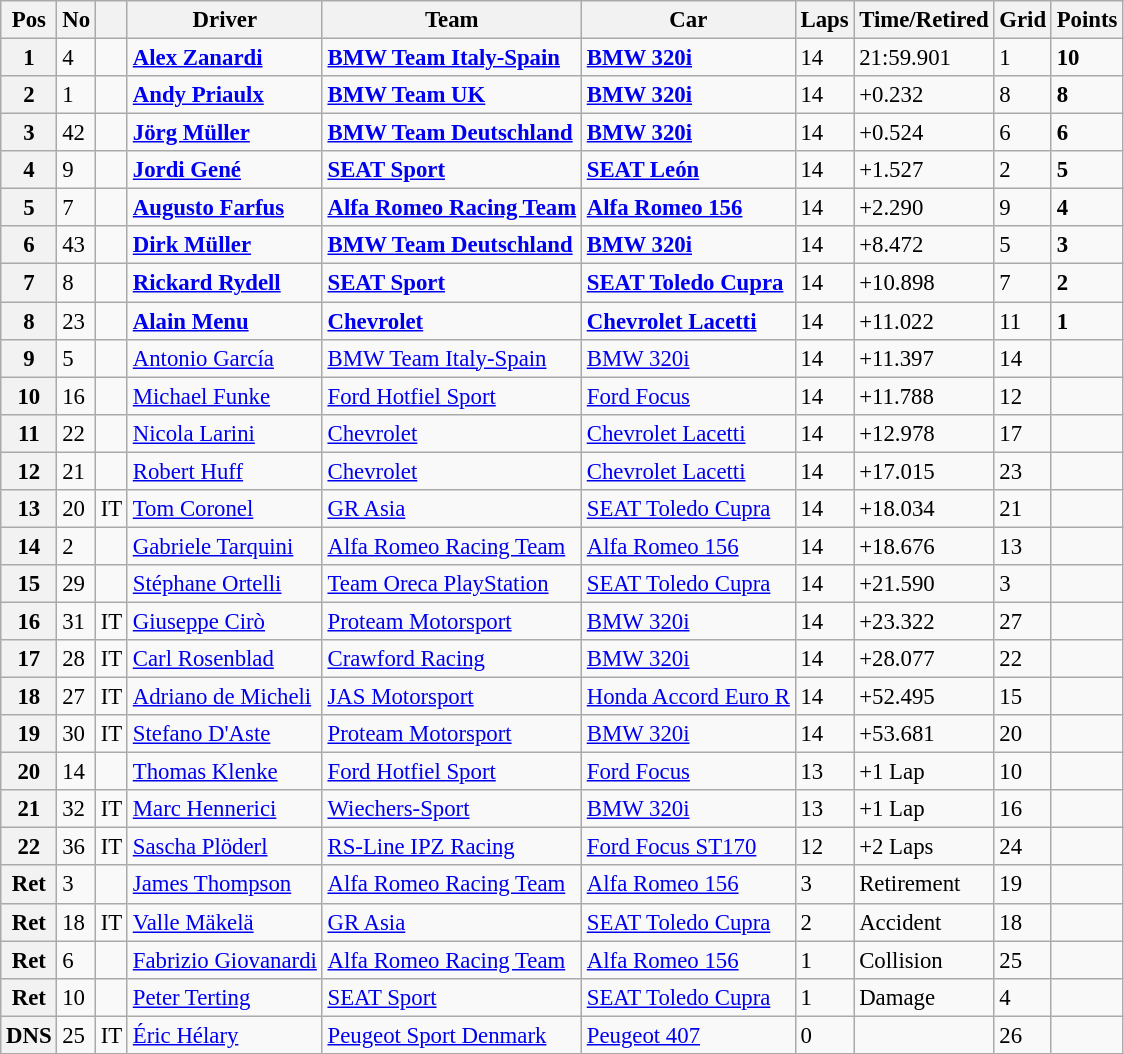<table class="wikitable" style="font-size: 95%">
<tr>
<th>Pos</th>
<th>No</th>
<th></th>
<th>Driver</th>
<th>Team</th>
<th>Car</th>
<th>Laps</th>
<th>Time/Retired</th>
<th>Grid</th>
<th>Points</th>
</tr>
<tr>
<th>1</th>
<td>4</td>
<td></td>
<td> <strong><a href='#'>Alex Zanardi</a></strong></td>
<td><strong><a href='#'>BMW Team Italy-Spain</a></strong></td>
<td><strong><a href='#'>BMW 320i</a></strong></td>
<td>14</td>
<td>21:59.901</td>
<td>1</td>
<td><strong>10</strong></td>
</tr>
<tr>
<th>2</th>
<td>1</td>
<td></td>
<td> <strong><a href='#'>Andy Priaulx</a></strong></td>
<td><strong><a href='#'>BMW Team UK</a></strong></td>
<td><strong><a href='#'>BMW 320i</a></strong></td>
<td>14</td>
<td>+0.232</td>
<td>8</td>
<td><strong>8</strong></td>
</tr>
<tr>
<th>3</th>
<td>42</td>
<td></td>
<td> <strong><a href='#'>Jörg Müller</a></strong></td>
<td><strong><a href='#'>BMW Team Deutschland</a></strong></td>
<td><strong><a href='#'>BMW 320i</a></strong></td>
<td>14</td>
<td>+0.524</td>
<td>6</td>
<td><strong>6</strong></td>
</tr>
<tr>
<th>4</th>
<td>9</td>
<td></td>
<td> <strong><a href='#'>Jordi Gené</a></strong></td>
<td><strong><a href='#'>SEAT Sport</a></strong></td>
<td><strong><a href='#'>SEAT León</a></strong></td>
<td>14</td>
<td>+1.527</td>
<td>2</td>
<td><strong>5</strong></td>
</tr>
<tr>
<th>5</th>
<td>7</td>
<td></td>
<td> <strong><a href='#'>Augusto Farfus</a></strong></td>
<td><strong><a href='#'>Alfa Romeo Racing Team</a></strong></td>
<td><strong><a href='#'>Alfa Romeo 156</a></strong></td>
<td>14</td>
<td>+2.290</td>
<td>9</td>
<td><strong>4</strong></td>
</tr>
<tr>
<th>6</th>
<td>43</td>
<td></td>
<td> <strong><a href='#'>Dirk Müller</a></strong></td>
<td><strong><a href='#'>BMW Team Deutschland</a></strong></td>
<td><strong><a href='#'>BMW 320i</a></strong></td>
<td>14</td>
<td>+8.472</td>
<td>5</td>
<td><strong>3</strong></td>
</tr>
<tr>
<th>7</th>
<td>8</td>
<td></td>
<td> <strong><a href='#'>Rickard Rydell</a></strong></td>
<td><strong><a href='#'>SEAT Sport</a></strong></td>
<td><strong><a href='#'>SEAT Toledo Cupra</a></strong></td>
<td>14</td>
<td>+10.898</td>
<td>7</td>
<td><strong>2</strong></td>
</tr>
<tr>
<th>8</th>
<td>23</td>
<td></td>
<td> <strong><a href='#'>Alain Menu</a></strong></td>
<td><strong><a href='#'>Chevrolet</a></strong></td>
<td><strong><a href='#'>Chevrolet Lacetti</a></strong></td>
<td>14</td>
<td>+11.022</td>
<td>11</td>
<td><strong>1</strong></td>
</tr>
<tr>
<th>9</th>
<td>5</td>
<td></td>
<td> <a href='#'>Antonio García</a></td>
<td><a href='#'>BMW Team Italy-Spain</a></td>
<td><a href='#'>BMW 320i</a></td>
<td>14</td>
<td>+11.397</td>
<td>14</td>
<td></td>
</tr>
<tr>
<th>10</th>
<td>16</td>
<td></td>
<td> <a href='#'>Michael Funke</a></td>
<td><a href='#'>Ford Hotfiel Sport</a></td>
<td><a href='#'>Ford Focus</a></td>
<td>14</td>
<td>+11.788</td>
<td>12</td>
<td></td>
</tr>
<tr>
<th>11</th>
<td>22</td>
<td></td>
<td> <a href='#'>Nicola Larini</a></td>
<td><a href='#'>Chevrolet</a></td>
<td><a href='#'>Chevrolet Lacetti</a></td>
<td>14</td>
<td>+12.978</td>
<td>17</td>
<td></td>
</tr>
<tr>
<th>12</th>
<td>21</td>
<td></td>
<td> <a href='#'>Robert Huff</a></td>
<td><a href='#'>Chevrolet</a></td>
<td><a href='#'>Chevrolet Lacetti</a></td>
<td>14</td>
<td>+17.015</td>
<td>23</td>
<td></td>
</tr>
<tr>
<th>13</th>
<td>20</td>
<td>IT</td>
<td> <a href='#'>Tom Coronel</a></td>
<td><a href='#'>GR Asia</a></td>
<td><a href='#'>SEAT Toledo Cupra</a></td>
<td>14</td>
<td>+18.034</td>
<td>21</td>
<td></td>
</tr>
<tr>
<th>14</th>
<td>2</td>
<td></td>
<td> <a href='#'>Gabriele Tarquini</a></td>
<td><a href='#'>Alfa Romeo Racing Team</a></td>
<td><a href='#'>Alfa Romeo 156</a></td>
<td>14</td>
<td>+18.676</td>
<td>13</td>
<td></td>
</tr>
<tr>
<th>15</th>
<td>29</td>
<td></td>
<td> <a href='#'>Stéphane Ortelli</a></td>
<td><a href='#'>Team Oreca PlayStation</a></td>
<td><a href='#'>SEAT Toledo Cupra</a></td>
<td>14</td>
<td>+21.590</td>
<td>3</td>
<td></td>
</tr>
<tr>
<th>16</th>
<td>31</td>
<td>IT</td>
<td>  <a href='#'>Giuseppe Cirò</a></td>
<td><a href='#'>Proteam Motorsport</a></td>
<td><a href='#'>BMW 320i</a></td>
<td>14</td>
<td>+23.322</td>
<td>27</td>
<td></td>
</tr>
<tr>
<th>17</th>
<td>28</td>
<td>IT</td>
<td> <a href='#'>Carl Rosenblad</a></td>
<td><a href='#'>Crawford Racing</a></td>
<td><a href='#'>BMW 320i</a></td>
<td>14</td>
<td>+28.077</td>
<td>22</td>
<td></td>
</tr>
<tr>
<th>18</th>
<td>27</td>
<td>IT</td>
<td> <a href='#'>Adriano de Micheli</a></td>
<td><a href='#'>JAS Motorsport</a></td>
<td><a href='#'>Honda Accord Euro R</a></td>
<td>14</td>
<td>+52.495</td>
<td>15</td>
<td></td>
</tr>
<tr>
<th>19</th>
<td>30</td>
<td>IT</td>
<td> <a href='#'>Stefano D'Aste</a></td>
<td><a href='#'>Proteam Motorsport</a></td>
<td><a href='#'>BMW 320i</a></td>
<td>14</td>
<td>+53.681</td>
<td>20</td>
<td></td>
</tr>
<tr>
<th>20</th>
<td>14</td>
<td></td>
<td> <a href='#'>Thomas Klenke</a></td>
<td><a href='#'>Ford Hotfiel Sport</a></td>
<td><a href='#'>Ford Focus</a></td>
<td>13</td>
<td>+1 Lap</td>
<td>10</td>
<td></td>
</tr>
<tr>
<th>21</th>
<td>32</td>
<td>IT</td>
<td> <a href='#'>Marc Hennerici</a></td>
<td><a href='#'>Wiechers-Sport</a></td>
<td><a href='#'>BMW 320i</a></td>
<td>13</td>
<td>+1 Lap</td>
<td>16</td>
<td></td>
</tr>
<tr>
<th>22</th>
<td>36</td>
<td>IT</td>
<td> <a href='#'>Sascha Plöderl</a></td>
<td><a href='#'>RS-Line IPZ Racing</a></td>
<td><a href='#'>Ford Focus ST170</a></td>
<td>12</td>
<td>+2 Laps</td>
<td>24</td>
<td></td>
</tr>
<tr>
<th>Ret</th>
<td>3</td>
<td></td>
<td> <a href='#'>James Thompson</a></td>
<td><a href='#'>Alfa Romeo Racing Team</a></td>
<td><a href='#'>Alfa Romeo 156</a></td>
<td>3</td>
<td>Retirement</td>
<td>19</td>
<td></td>
</tr>
<tr>
<th>Ret</th>
<td>18</td>
<td>IT</td>
<td> <a href='#'>Valle Mäkelä</a></td>
<td><a href='#'>GR Asia</a></td>
<td><a href='#'>SEAT Toledo Cupra</a></td>
<td>2</td>
<td>Accident</td>
<td>18</td>
<td></td>
</tr>
<tr>
<th>Ret</th>
<td>6</td>
<td></td>
<td> <a href='#'>Fabrizio Giovanardi</a></td>
<td><a href='#'>Alfa Romeo Racing Team</a></td>
<td><a href='#'>Alfa Romeo 156</a></td>
<td>1</td>
<td>Collision</td>
<td>25</td>
<td></td>
</tr>
<tr>
<th>Ret</th>
<td>10</td>
<td></td>
<td> <a href='#'>Peter Terting</a></td>
<td><a href='#'>SEAT Sport</a></td>
<td><a href='#'>SEAT Toledo Cupra</a></td>
<td>1</td>
<td>Damage</td>
<td>4</td>
<td></td>
</tr>
<tr>
<th>DNS</th>
<td>25</td>
<td>IT</td>
<td> <a href='#'>Éric Hélary</a></td>
<td><a href='#'>Peugeot Sport Denmark</a></td>
<td><a href='#'>Peugeot 407</a></td>
<td>0</td>
<td></td>
<td>26</td>
<td></td>
</tr>
</table>
